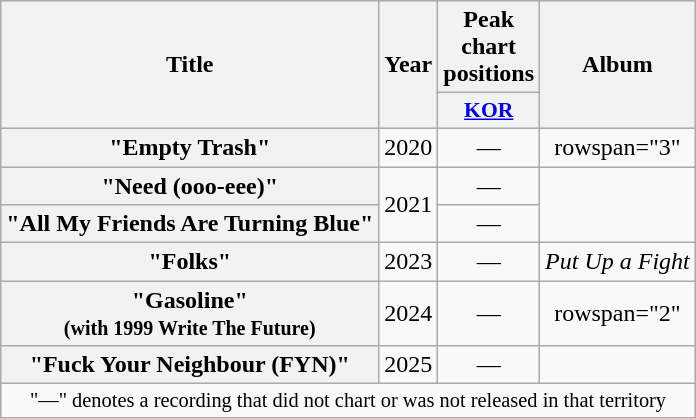<table class="wikitable plainrowheaders" style="text-align:center">
<tr>
<th scope="col" rowspan="2">Title</th>
<th scope="col" rowspan="2">Year</th>
<th scope="col">Peak chart<br>positions</th>
<th scope="col" rowspan="2">Album</th>
</tr>
<tr>
<th scope="col" style="font-size:90%; width:2.5em"><a href='#'>KOR</a></th>
</tr>
<tr>
<th scope="row">"Empty Trash"</th>
<td>2020</td>
<td>—</td>
<td>rowspan="3" </td>
</tr>
<tr>
<th scope="row">"Need (ooo-eee)"</th>
<td rowspan="2">2021</td>
<td>—</td>
</tr>
<tr>
<th scope="row">"All My Friends Are Turning Blue"</th>
<td>—</td>
</tr>
<tr>
<th scope="row">"Folks"</th>
<td>2023</td>
<td>—</td>
<td><em>Put Up a Fight</em></td>
</tr>
<tr>
<th scope="row">"Gasoline"<br><small>(with 1999 Write The Future)</small></th>
<td>2024</td>
<td>—</td>
<td>rowspan="2" </td>
</tr>
<tr>
<th scope="row">"Fuck Your Neighbour (FYN)"</th>
<td>2025</td>
<td>—</td>
</tr>
<tr>
<td colspan="4" style="font-size:85%">"—" denotes a recording that did not chart or was not released in that territory</td>
</tr>
</table>
